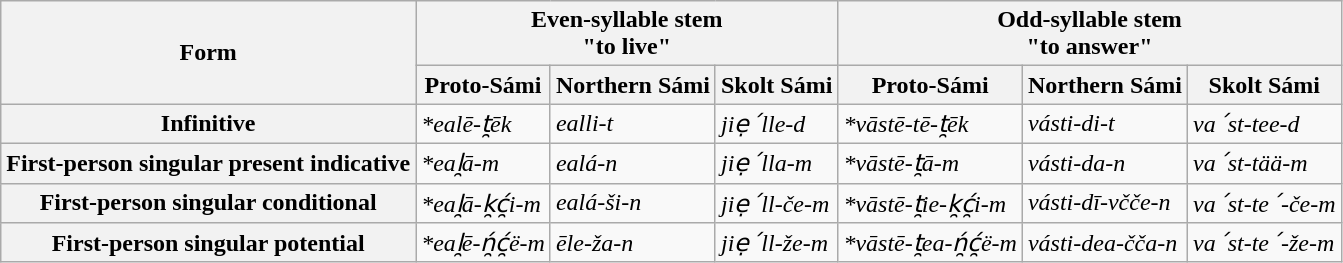<table class="wikitable">
<tr>
<th rowspan="2">Form</th>
<th colspan="3">Even-syllable stem<br>"to live"</th>
<th colspan="3">Odd-syllable stem<br>"to answer"</th>
</tr>
<tr>
<th>Proto-Sámi</th>
<th>Northern Sámi</th>
<th>Skolt Sámi</th>
<th>Proto-Sámi</th>
<th>Northern Sámi</th>
<th>Skolt Sámi</th>
</tr>
<tr>
<th>Infinitive</th>
<td><em>*ealē-t̯ēk</em></td>
<td><em>ealli-t</em></td>
<td><em>jiẹˊlle-d</em></td>
<td><em>*vāstē-tē-t̯ēk</em></td>
<td><em>vásti-di-t</em></td>
<td><em>vaˊst-tee-d</em></td>
</tr>
<tr>
<th>First-person singular present indicative</th>
<td><em>*eal̯ā-m</em></td>
<td><em>ealá-n</em></td>
<td><em>jiẹˊlla-m</em></td>
<td><em>*vāstē-t̯ā-m</em></td>
<td><em>vásti-da-n</em></td>
<td><em>vaˊst-tää-m</em></td>
</tr>
<tr>
<th>First-person singular conditional</th>
<td><em>*eal̯ā-k̯ć̯i-m</em></td>
<td><em>ealá-ši-n</em></td>
<td><em>jiẹˊll-če-m</em></td>
<td><em>*vāstē-t̯ie-k̯ć̯i-m</em></td>
<td><em>vásti-dī-včče-n</em></td>
<td><em>vaˊst-teˊ-če-m</em></td>
</tr>
<tr>
<th>First-person singular potential</th>
<td><em>*eal̯ē-ń̯ć̯ë-m</em></td>
<td><em>ēle-ža-n</em></td>
<td><em>jiẹˊll-že-m</em></td>
<td><em>*vāstē-t̯ea-ń̯ć̯ë-m</em></td>
<td><em>vásti-dea-čča-n</em></td>
<td><em>vaˊst-teˊ-že-m</em></td>
</tr>
</table>
